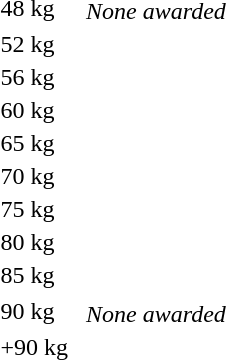<table>
<tr>
<td rowspan=2>48 kg</td>
<td rowspan=2></td>
<td rowspan=2></td>
<td></td>
</tr>
<tr>
<td><em>None awarded</em></td>
</tr>
<tr>
<td rowspan=2>52 kg</td>
<td rowspan=2></td>
<td rowspan=2></td>
<td></td>
</tr>
<tr>
<td></td>
</tr>
<tr>
<td rowspan=2>56 kg</td>
<td rowspan=2></td>
<td rowspan=2></td>
<td></td>
</tr>
<tr>
<td></td>
</tr>
<tr>
<td rowspan=2>60 kg</td>
<td rowspan=2></td>
<td rowspan=2></td>
<td></td>
</tr>
<tr>
<td></td>
</tr>
<tr>
<td rowspan=2>65 kg</td>
<td rowspan=2></td>
<td rowspan=2></td>
<td></td>
</tr>
<tr>
<td></td>
</tr>
<tr>
<td rowspan=2>70 kg</td>
<td rowspan=2></td>
<td rowspan=2></td>
<td></td>
</tr>
<tr>
<td></td>
</tr>
<tr>
<td rowspan=2>75 kg</td>
<td rowspan=2></td>
<td rowspan=2></td>
<td></td>
</tr>
<tr>
<td></td>
</tr>
<tr>
<td rowspan=2>80 kg</td>
<td rowspan=2></td>
<td rowspan=2></td>
<td></td>
</tr>
<tr>
<td></td>
</tr>
<tr>
<td rowspan=2>85 kg</td>
<td rowspan=2></td>
<td rowspan=2></td>
<td></td>
</tr>
<tr>
<td></td>
</tr>
<tr>
<td rowspan=2>90 kg</td>
<td rowspan=2></td>
<td rowspan=2></td>
<td></td>
</tr>
<tr>
<td><em>None awarded</em></td>
</tr>
<tr>
<td rowspan=2>+90 kg</td>
<td rowspan=2></td>
<td rowspan=2></td>
<td></td>
</tr>
<tr>
<td></td>
</tr>
</table>
